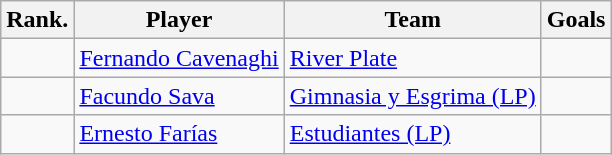<table class="wikitable">
<tr>
<th>Rank.</th>
<th>Player</th>
<th>Team</th>
<th>Goals</th>
</tr>
<tr>
<td></td>
<td> <a href='#'>Fernando Cavenaghi</a></td>
<td><a href='#'>River Plate</a></td>
<td></td>
</tr>
<tr>
<td></td>
<td> <a href='#'>Facundo Sava</a></td>
<td><a href='#'>Gimnasia y Esgrima (LP)</a></td>
<td></td>
</tr>
<tr>
<td></td>
<td> <a href='#'>Ernesto Farías</a></td>
<td><a href='#'>Estudiantes (LP)</a></td>
<td></td>
</tr>
</table>
